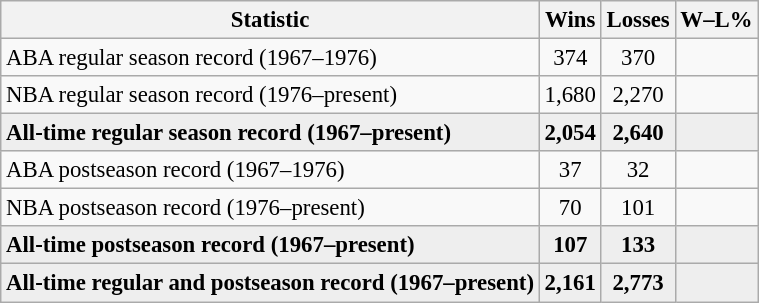<table class="wikitable plainrowheaders" style="text-align:center; font-size:95%">
<tr>
<th scope="col">Statistic</th>
<th scope="col">Wins</th>
<th scope="col">Losses</th>
<th scope="col">W–L%</th>
</tr>
<tr>
<td scope="row" style="text-align:left;">ABA regular season record (1967–1976)</td>
<td>374</td>
<td>370</td>
<td></td>
</tr>
<tr>
<td scope="row" style="text-align:left;">NBA regular season record (1976–present)</td>
<td>1,680</td>
<td>2,270</td>
<td></td>
</tr>
<tr style="background:#eee; font-weight:bold;">
<td scope="row" style="text-align:left;">All-time regular season record (1967–present)</td>
<td>2,054</td>
<td>2,640</td>
<td></td>
</tr>
<tr>
<td scope="row" style="text-align:left;">ABA postseason record (1967–1976)</td>
<td>37</td>
<td>32</td>
<td></td>
</tr>
<tr>
<td scope="row" style="text-align:left;">NBA postseason record (1976–present)</td>
<td>70</td>
<td>101</td>
<td></td>
</tr>
<tr style="background:#eee; font-weight:bold;">
<td scope="row" style="text-align:left;">All-time postseason record (1967–present)</td>
<td>107</td>
<td>133</td>
<td></td>
</tr>
<tr style="background:#eee; font-weight:bold;">
<td scope="row" style="text-align:right;">All-time regular and postseason record (1967–present)</td>
<td>2,161</td>
<td>2,773</td>
<td></td>
</tr>
</table>
